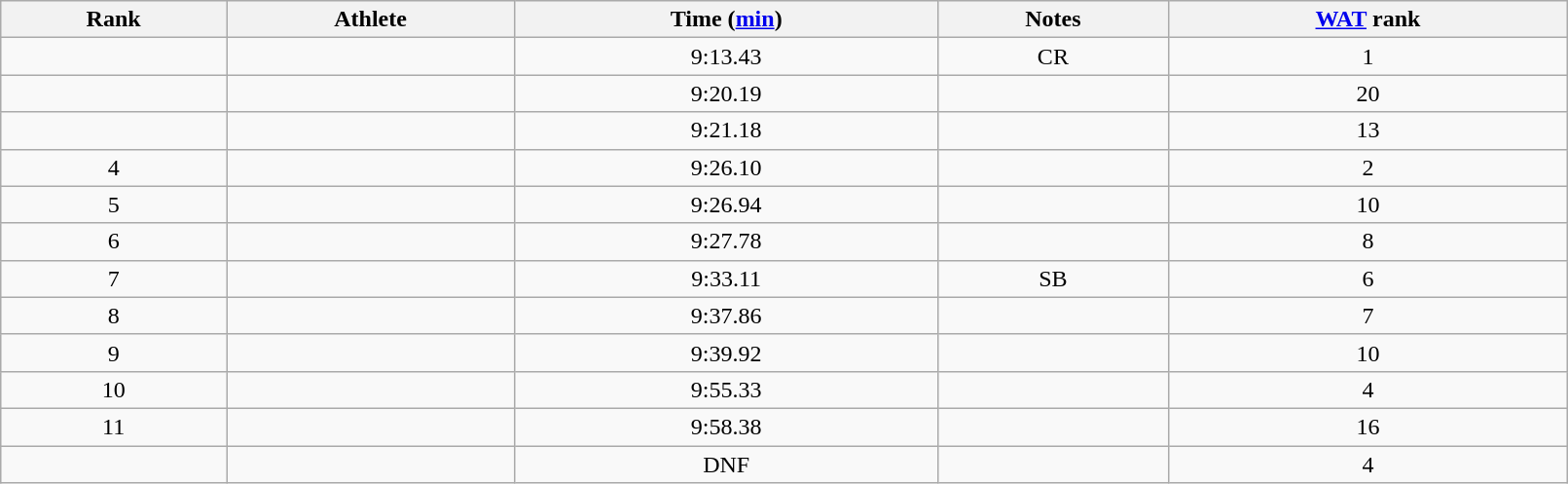<table class="wikitable"  width=85%>
<tr>
<th>Rank</th>
<th>Athlete</th>
<th>Time (<a href='#'>min</a>)</th>
<th>Notes</th>
<th><a href='#'>WAT</a> rank</th>
</tr>
<tr align="center">
<td></td>
<td align="left"></td>
<td>9:13.43</td>
<td>CR</td>
<td>1</td>
</tr>
<tr align="center">
<td></td>
<td align="left"></td>
<td>9:20.19</td>
<td></td>
<td>20</td>
</tr>
<tr align="center">
<td></td>
<td align="left"></td>
<td>9:21.18</td>
<td></td>
<td>13</td>
</tr>
<tr align="center">
<td>4</td>
<td align="left"></td>
<td>9:26.10</td>
<td></td>
<td>2</td>
</tr>
<tr align="center">
<td>5</td>
<td align="left"></td>
<td>9:26.94</td>
<td></td>
<td>10</td>
</tr>
<tr align="center">
<td>6</td>
<td align="left"></td>
<td>9:27.78</td>
<td></td>
<td>8</td>
</tr>
<tr align="center">
<td>7</td>
<td align="left"></td>
<td>9:33.11</td>
<td>SB</td>
<td>6</td>
</tr>
<tr align="center">
<td>8</td>
<td align="left"></td>
<td>9:37.86</td>
<td></td>
<td>7</td>
</tr>
<tr align="center">
<td>9</td>
<td align="left"></td>
<td>9:39.92</td>
<td></td>
<td>10</td>
</tr>
<tr align="center">
<td>10</td>
<td align="left"></td>
<td>9:55.33</td>
<td></td>
<td>4</td>
</tr>
<tr align="center">
<td>11</td>
<td align="left"></td>
<td>9:58.38</td>
<td></td>
<td>16</td>
</tr>
<tr align="center">
<td></td>
<td align="left"></td>
<td>DNF</td>
<td></td>
<td>4</td>
</tr>
</table>
